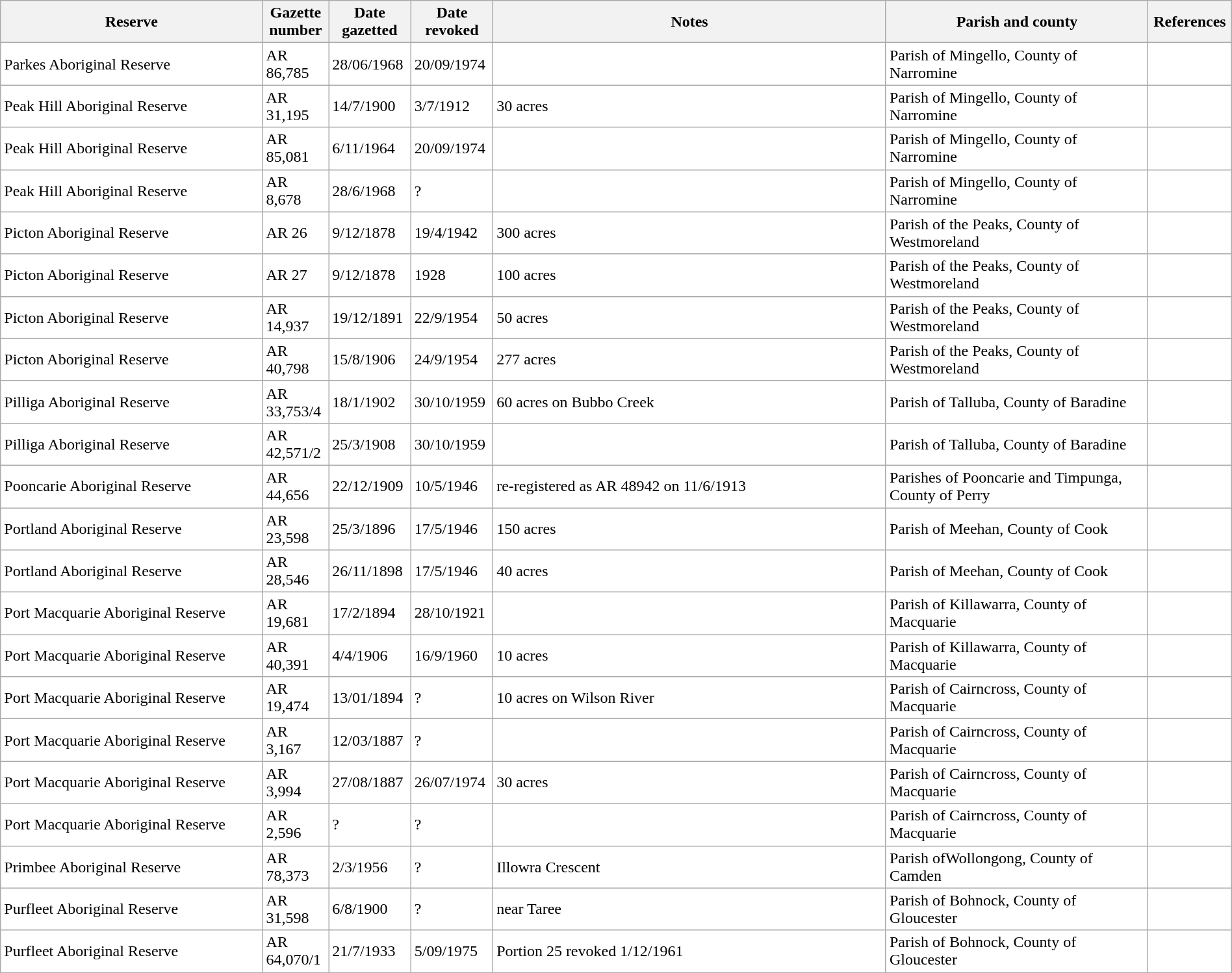<table class="wikitable" style="width:100%; background:#fff;">
<tr>
<th scope="col" style="width:20%;">Reserve</th>
<th scope="col" style="width:5%;">Gazette number</th>
<th scope="col" style="width:5%;">Date gazetted</th>
<th scope="col" style="width:5%;">Date revoked</th>
<th scope="col" class="unsortable" style="width: 30%">Notes</th>
<th scope="col" class="unsortable" style="width: 20%">Parish and county</th>
<th scope="col" class="unsortable" style="width: 5%">References</th>
</tr>
<tr>
<td>Parkes Aboriginal Reserve</td>
<td>AR 86,785</td>
<td>28/06/1968</td>
<td>20/09/1974</td>
<td></td>
<td>Parish of Mingello, County of Narromine</td>
<td></td>
</tr>
<tr>
<td>Peak Hill Aboriginal Reserve</td>
<td>AR 31,195</td>
<td>14/7/1900</td>
<td>3/7/1912</td>
<td>30 acres</td>
<td>Parish of Mingello, County of Narromine</td>
<td></td>
</tr>
<tr>
<td>Peak Hill Aboriginal Reserve</td>
<td>AR 85,081</td>
<td>6/11/1964</td>
<td>20/09/1974</td>
<td></td>
<td>Parish of Mingello, County of Narromine</td>
<td></td>
</tr>
<tr>
<td>Peak Hill Aboriginal Reserve</td>
<td>AR 8,678</td>
<td>28/6/1968</td>
<td>?</td>
<td></td>
<td>Parish of Mingello, County of Narromine</td>
<td></td>
</tr>
<tr>
<td>Picton Aboriginal Reserve</td>
<td>AR 26</td>
<td>9/12/1878</td>
<td>19/4/1942</td>
<td>300 acres</td>
<td>Parish of the Peaks, County of Westmoreland</td>
<td></td>
</tr>
<tr>
<td>Picton Aboriginal Reserve</td>
<td>AR 27</td>
<td>9/12/1878</td>
<td>1928</td>
<td>100 acres</td>
<td>Parish of the Peaks, County of Westmoreland</td>
<td></td>
</tr>
<tr>
<td>Picton Aboriginal Reserve</td>
<td>AR 14,937</td>
<td>19/12/1891</td>
<td>22/9/1954</td>
<td>50 acres</td>
<td>Parish of the Peaks, County of Westmoreland</td>
<td></td>
</tr>
<tr>
<td>Picton Aboriginal Reserve</td>
<td>AR 40,798</td>
<td>15/8/1906</td>
<td>24/9/1954</td>
<td>277 acres</td>
<td>Parish of the Peaks, County of Westmoreland</td>
<td></td>
</tr>
<tr>
<td>Pilliga Aboriginal Reserve</td>
<td>AR 33,753/4</td>
<td>18/1/1902</td>
<td>30/10/1959</td>
<td>60 acres on Bubbo Creek</td>
<td>Parish of Talluba, County of Baradine</td>
<td></td>
</tr>
<tr>
<td>Pilliga Aboriginal Reserve</td>
<td>AR 42,571/2</td>
<td>25/3/1908</td>
<td>30/10/1959</td>
<td></td>
<td>Parish of Talluba, County of Baradine</td>
<td></td>
</tr>
<tr>
<td>Pooncarie Aboriginal Reserve</td>
<td>AR 44,656</td>
<td>22/12/1909</td>
<td>10/5/1946</td>
<td>re-registered as AR 48942 on 11/6/1913</td>
<td>Parishes of Pooncarie and Timpunga, County of Perry</td>
<td></td>
</tr>
<tr>
<td>Portland Aboriginal Reserve</td>
<td>AR 23,598</td>
<td>25/3/1896</td>
<td>17/5/1946</td>
<td>150 acres</td>
<td>Parish of Meehan, County of Cook</td>
<td></td>
</tr>
<tr>
<td>Portland Aboriginal Reserve</td>
<td>AR 28,546</td>
<td>26/11/1898</td>
<td>17/5/1946</td>
<td>40 acres</td>
<td>Parish of Meehan, County of Cook</td>
<td></td>
</tr>
<tr>
<td>Port Macquarie Aboriginal Reserve</td>
<td>AR 19,681</td>
<td>17/2/1894</td>
<td>28/10/1921</td>
<td></td>
<td>Parish of Killawarra, County of Macquarie</td>
<td></td>
</tr>
<tr>
<td>Port Macquarie Aboriginal Reserve</td>
<td>AR 40,391</td>
<td>4/4/1906</td>
<td>16/9/1960</td>
<td>10 acres</td>
<td>Parish of Killawarra, County of Macquarie</td>
<td></td>
</tr>
<tr>
<td>Port Macquarie Aboriginal Reserve</td>
<td>AR 19,474</td>
<td>13/01/1894</td>
<td>?</td>
<td>10 acres on Wilson River</td>
<td>Parish of Cairncross, County of Macquarie</td>
<td></td>
</tr>
<tr>
<td>Port Macquarie Aboriginal Reserve</td>
<td>AR 3,167</td>
<td>12/03/1887</td>
<td>?</td>
<td></td>
<td>Parish of Cairncross, County of Macquarie</td>
<td></td>
</tr>
<tr>
<td>Port Macquarie Aboriginal Reserve</td>
<td>AR 3,994</td>
<td>27/08/1887</td>
<td>26/07/1974</td>
<td>30 acres</td>
<td>Parish of Cairncross, County of Macquarie</td>
<td></td>
</tr>
<tr>
<td>Port Macquarie Aboriginal Reserve</td>
<td>AR 2,596</td>
<td>?</td>
<td>?</td>
<td></td>
<td>Parish of Cairncross, County of Macquarie</td>
<td></td>
</tr>
<tr>
<td>Primbee Aboriginal Reserve</td>
<td>AR 78,373</td>
<td>2/3/1956</td>
<td>?</td>
<td>Illowra Crescent</td>
<td>Parish ofWollongong, County of Camden</td>
<td></td>
</tr>
<tr>
<td>Purfleet Aboriginal Reserve</td>
<td>AR 31,598</td>
<td>6/8/1900</td>
<td>?</td>
<td>near Taree</td>
<td>Parish of Bohnock, County of Gloucester</td>
<td></td>
</tr>
<tr>
<td>Purfleet Aboriginal Reserve</td>
<td>AR 64,070/1</td>
<td>21/7/1933</td>
<td>5/09/1975</td>
<td>Portion 25 revoked 1/12/1961</td>
<td>Parish of Bohnock, County of Gloucester</td>
<td></td>
</tr>
<tr>
</tr>
</table>
